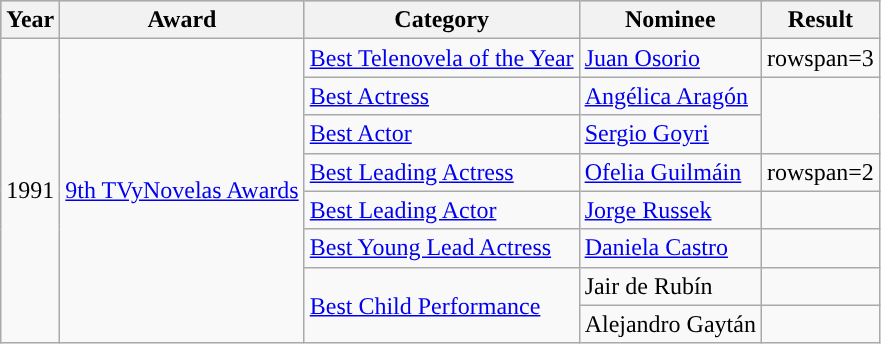<table class="wikitable">
<tr style="background:#b0c4de;">
<th>Year</th>
<th>Award</th>
<th>Category</th>
<th>Nominee</th>
<th>Result</th>
</tr>
<tr>
<td rowspan=8>1991</td>
<td rowspan=8><a href='#'>9th TVyNovelas Awards</a></td>
<td><a href='#'>Best Telenovela of the Year</a></td>
<td><a href='#'>Juan Osorio</a></td>
<td>rowspan=3 </td>
</tr>
<tr>
<td><a href='#'>Best Actress</a></td>
<td><a href='#'>Angélica Aragón</a></td>
</tr>
<tr>
<td><a href='#'>Best Actor</a></td>
<td><a href='#'>Sergio Goyri</a></td>
</tr>
<tr>
<td><a href='#'>Best Leading Actress</a></td>
<td><a href='#'>Ofelia Guilmáin</a></td>
<td>rowspan=2 </td>
</tr>
<tr>
<td><a href='#'>Best Leading Actor</a></td>
<td><a href='#'>Jorge Russek</a></td>
</tr>
<tr>
<td><a href='#'>Best Young Lead Actress</a></td>
<td><a href='#'>Daniela Castro</a></td>
<td></td>
</tr>
<tr>
<td rowspan=2><a href='#'>Best Child Performance</a></td>
<td>Jair de Rubín</td>
<td></td>
</tr>
<tr>
<td>Alejandro Gaytán</td>
<td></td>
</tr>
</table>
